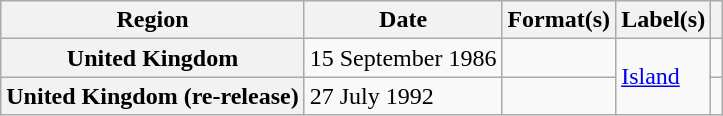<table class="wikitable plainrowheaders">
<tr>
<th scope="col">Region</th>
<th scope="col">Date</th>
<th scope="col">Format(s)</th>
<th scope="col">Label(s)</th>
<th scope="col"></th>
</tr>
<tr>
<th scope="row">United Kingdom</th>
<td>15 September 1986</td>
<td></td>
<td rowspan="2"><a href='#'>Island</a></td>
<td></td>
</tr>
<tr>
<th scope="row">United Kingdom (re-release)</th>
<td>27 July 1992</td>
<td></td>
<td></td>
</tr>
</table>
